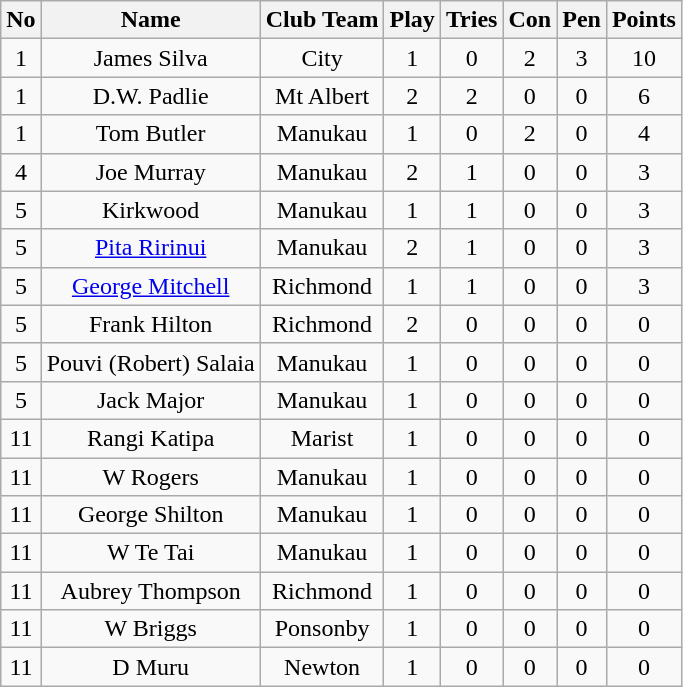<table class="wikitable sortable" style="text-align: center;">
<tr>
<th>No</th>
<th>Name</th>
<th>Club Team</th>
<th>Play</th>
<th>Tries</th>
<th>Con</th>
<th>Pen</th>
<th>Points</th>
</tr>
<tr>
<td>1</td>
<td>James Silva</td>
<td>City</td>
<td>1</td>
<td>0</td>
<td>2</td>
<td>3</td>
<td>10</td>
</tr>
<tr>
<td>1</td>
<td>D.W. Padlie</td>
<td>Mt Albert</td>
<td>2</td>
<td>2</td>
<td>0</td>
<td>0</td>
<td>6</td>
</tr>
<tr>
<td>1</td>
<td>Tom Butler</td>
<td>Manukau</td>
<td>1</td>
<td>0</td>
<td>2</td>
<td>0</td>
<td>4</td>
</tr>
<tr>
<td>4</td>
<td>Joe Murray</td>
<td>Manukau</td>
<td>2</td>
<td>1</td>
<td>0</td>
<td>0</td>
<td>3</td>
</tr>
<tr>
<td>5</td>
<td>Kirkwood</td>
<td>Manukau</td>
<td>1</td>
<td>1</td>
<td>0</td>
<td>0</td>
<td>3</td>
</tr>
<tr>
<td>5</td>
<td><a href='#'>Pita Ririnui</a></td>
<td>Manukau</td>
<td>2</td>
<td>1</td>
<td>0</td>
<td>0</td>
<td>3</td>
</tr>
<tr>
<td>5</td>
<td><a href='#'>George Mitchell</a></td>
<td>Richmond</td>
<td>1</td>
<td>1</td>
<td>0</td>
<td>0</td>
<td>3</td>
</tr>
<tr>
<td>5</td>
<td>Frank Hilton</td>
<td>Richmond</td>
<td>2</td>
<td>0</td>
<td>0</td>
<td>0</td>
<td>0</td>
</tr>
<tr>
<td>5</td>
<td>Pouvi (Robert) Salaia</td>
<td>Manukau</td>
<td>1</td>
<td>0</td>
<td>0</td>
<td>0</td>
<td>0</td>
</tr>
<tr>
<td>5</td>
<td>Jack Major</td>
<td>Manukau</td>
<td>1</td>
<td>0</td>
<td>0</td>
<td>0</td>
<td>0</td>
</tr>
<tr>
<td>11</td>
<td>Rangi Katipa</td>
<td>Marist</td>
<td>1</td>
<td>0</td>
<td>0</td>
<td>0</td>
<td>0</td>
</tr>
<tr>
<td>11</td>
<td>W Rogers</td>
<td>Manukau</td>
<td>1</td>
<td>0</td>
<td>0</td>
<td>0</td>
<td>0</td>
</tr>
<tr>
<td>11</td>
<td>George Shilton</td>
<td>Manukau</td>
<td>1</td>
<td>0</td>
<td>0</td>
<td>0</td>
<td>0</td>
</tr>
<tr>
<td>11</td>
<td>W Te Tai</td>
<td>Manukau</td>
<td>1</td>
<td>0</td>
<td>0</td>
<td>0</td>
<td>0</td>
</tr>
<tr>
<td>11</td>
<td>Aubrey Thompson</td>
<td>Richmond</td>
<td>1</td>
<td>0</td>
<td>0</td>
<td>0</td>
<td>0</td>
</tr>
<tr>
<td>11</td>
<td>W Briggs</td>
<td>Ponsonby</td>
<td>1</td>
<td>0</td>
<td>0</td>
<td>0</td>
<td>0</td>
</tr>
<tr>
<td>11</td>
<td>D Muru</td>
<td>Newton</td>
<td>1</td>
<td>0</td>
<td>0</td>
<td>0</td>
<td>0</td>
</tr>
</table>
